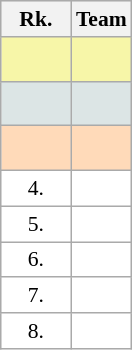<table class="wikitable" style="border:1px solid #AAAAAA;font-size:90%">
<tr bgcolor="#E4E4E4">
<th style="border-bottom:1px solid #AAAAAA" width=40>Rk.</th>
<th style="border-bottom:1px solid #AAAAAA">Team</th>
</tr>
<tr bgcolor="#F7F6A8">
<td align="center" style="height:23px"></td>
<td></td>
</tr>
<tr bgcolor="#DCE5E5">
<td align="center" style="height:23px"></td>
<td></td>
</tr>
<tr bgcolor="#FFDAB9">
<td align="center" style="height:23px"></td>
<td></td>
</tr>
<tr style="background:#ffffff;">
<td align="center">4.</td>
<td></td>
</tr>
<tr style="background:#ffffff;">
<td align="center">5.</td>
<td></td>
</tr>
<tr style="background:#ffffff;">
<td align="center">6.</td>
<td></td>
</tr>
<tr style="background:#ffffff;">
<td align="center">7.</td>
<td></td>
</tr>
<tr style="background:#ffffff;">
<td align="center">8.</td>
<td></td>
</tr>
</table>
